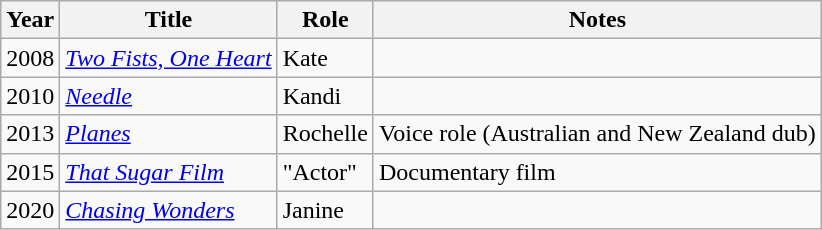<table class="wikitable sortable">
<tr>
<th>Year</th>
<th>Title</th>
<th>Role</th>
<th class="unsortable">Notes</th>
</tr>
<tr>
<td>2008</td>
<td><em><a href='#'>Two Fists, One Heart</a></em></td>
<td>Kate</td>
<td></td>
</tr>
<tr>
<td>2010</td>
<td><em><a href='#'>Needle</a></em></td>
<td>Kandi</td>
<td></td>
</tr>
<tr>
<td>2013</td>
<td><em><a href='#'>Planes</a></em></td>
<td>Rochelle</td>
<td>Voice role (Australian and New Zealand dub)</td>
</tr>
<tr>
<td>2015</td>
<td><em><a href='#'>That Sugar Film</a></em></td>
<td>"Actor"</td>
<td>Documentary film</td>
</tr>
<tr>
<td>2020</td>
<td><em><a href='#'>Chasing Wonders</a></em></td>
<td>Janine</td>
<td></td>
</tr>
</table>
